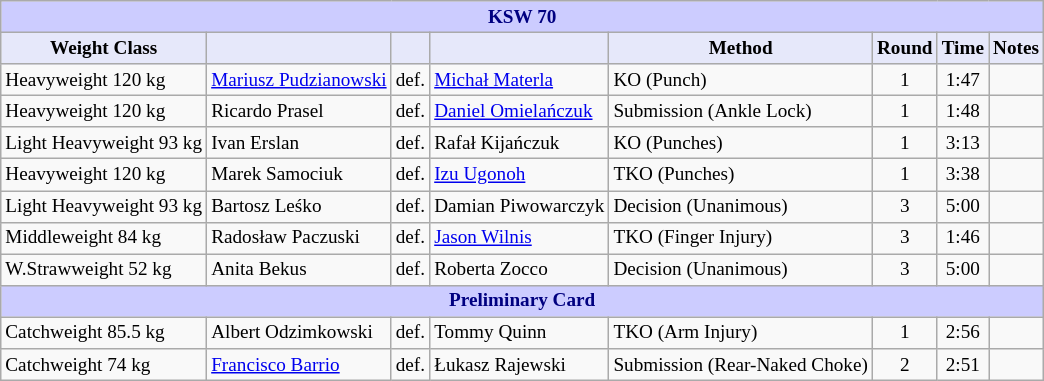<table class="wikitable" style="font-size: 80%;">
<tr>
<th colspan="8" style="background-color: #ccf; color: #000080; text-align: center;"><strong>KSW 70</strong></th>
</tr>
<tr>
<th colspan="1" style="background-color: #E6E8FA; color: #000000; text-align: center;">Weight Class</th>
<th colspan="1" style="background-color: #E6E8FA; color: #000000; text-align: center;"></th>
<th colspan="1" style="background-color: #E6E8FA; color: #000000; text-align: center;"></th>
<th colspan="1" style="background-color: #E6E8FA; color: #000000; text-align: center;"></th>
<th colspan="1" style="background-color: #E6E8FA; color: #000000; text-align: center;">Method</th>
<th colspan="1" style="background-color: #E6E8FA; color: #000000; text-align: center;">Round</th>
<th colspan="1" style="background-color: #E6E8FA; color: #000000; text-align: center;">Time</th>
<th colspan="1" style="background-color: #E6E8FA; color: #000000; text-align: center;">Notes</th>
</tr>
<tr>
<td>Heavyweight 120 kg</td>
<td> <a href='#'>Mariusz Pudzianowski</a></td>
<td align=center>def.</td>
<td> <a href='#'>Michał Materla</a></td>
<td>KO (Punch)</td>
<td align=center>1</td>
<td align=center>1:47</td>
<td></td>
</tr>
<tr>
<td>Heavyweight 120 kg</td>
<td> Ricardo Prasel</td>
<td align=center>def.</td>
<td> <a href='#'>Daniel Omielańczuk</a></td>
<td>Submission (Ankle Lock)</td>
<td align=center>1</td>
<td align=center>1:48</td>
<td></td>
</tr>
<tr>
<td>Light Heavyweight 93 kg</td>
<td> Ivan Erslan</td>
<td align=center>def.</td>
<td> Rafał Kijańczuk</td>
<td>KO (Punches)</td>
<td align=center>1</td>
<td align=center>3:13</td>
<td></td>
</tr>
<tr>
<td>Heavyweight 120 kg</td>
<td> Marek Samociuk</td>
<td align=center>def.</td>
<td> <a href='#'>Izu Ugonoh</a></td>
<td>TKO (Punches)</td>
<td align=center>1</td>
<td align=center>3:38</td>
<td></td>
</tr>
<tr>
<td>Light Heavyweight 93 kg</td>
<td> Bartosz Leśko</td>
<td align=center>def.</td>
<td> Damian Piwowarczyk</td>
<td>Decision (Unanimous)</td>
<td align=center>3</td>
<td align=center>5:00</td>
<td></td>
</tr>
<tr>
<td>Middleweight 84 kg</td>
<td> Radosław Paczuski</td>
<td align=center>def.</td>
<td> <a href='#'>Jason Wilnis</a></td>
<td>TKO (Finger Injury)</td>
<td align=center>3</td>
<td align=center>1:46</td>
<td></td>
</tr>
<tr>
<td>W.Strawweight 52 kg</td>
<td> Anita Bekus</td>
<td align=center>def.</td>
<td> Roberta Zocco</td>
<td>Decision (Unanimous)</td>
<td align=center>3</td>
<td align=center>5:00</td>
<td></td>
</tr>
<tr>
<th colspan="8" style="background-color: #ccf; color: #000080; text-align: center;"><strong>Preliminary Card</strong></th>
</tr>
<tr>
<td>Catchweight 85.5 kg</td>
<td> Albert Odzimkowski</td>
<td align=center>def.</td>
<td> Tommy Quinn</td>
<td>TKO (Arm Injury)</td>
<td align=center>1</td>
<td align=center>2:56</td>
<td></td>
</tr>
<tr>
<td>Catchweight 74 kg</td>
<td> <a href='#'>Francisco Barrio</a></td>
<td align=center>def.</td>
<td> Łukasz Rajewski</td>
<td>Submission (Rear-Naked Choke)</td>
<td align=center>2</td>
<td align=center>2:51</td>
<td></td>
</tr>
</table>
